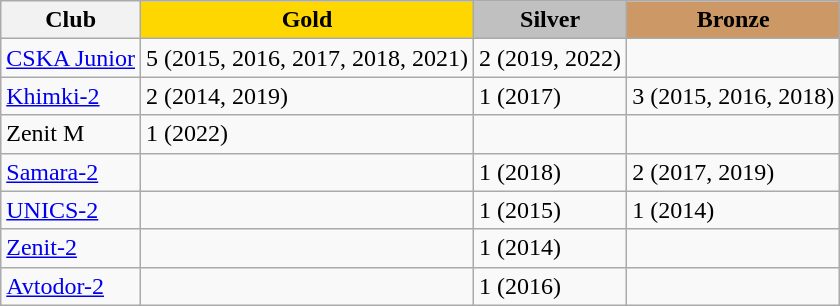<table class="wikitable">
<tr>
<th>Club</th>
<th style="background:gold">Gold</th>
<th style="background:silver">Silver</th>
<th style="background:#CC9966">Bronze</th>
</tr>
<tr>
<td><a href='#'>CSKA Junior</a></td>
<td>5 (2015, 2016, 2017, 2018, 2021)</td>
<td>2 (2019, 2022)</td>
<td></td>
</tr>
<tr>
<td><a href='#'>Khimki-2</a></td>
<td>2 (2014, 2019)</td>
<td>1 (2017)</td>
<td>3 (2015, 2016, 2018)</td>
</tr>
<tr>
<td>Zenit M</td>
<td>1 (2022)</td>
<td></td>
<td></td>
</tr>
<tr>
<td><a href='#'>Samara-2</a></td>
<td></td>
<td>1 (2018)</td>
<td>2 (2017, 2019)</td>
</tr>
<tr>
<td><a href='#'>UNICS-2</a></td>
<td></td>
<td>1 (2015)</td>
<td>1 (2014)</td>
</tr>
<tr>
<td><a href='#'>Zenit-2</a></td>
<td></td>
<td>1 (2014)</td>
<td></td>
</tr>
<tr>
<td><a href='#'>Avtodor-2</a></td>
<td></td>
<td>1 (2016)</td>
<td></td>
</tr>
</table>
